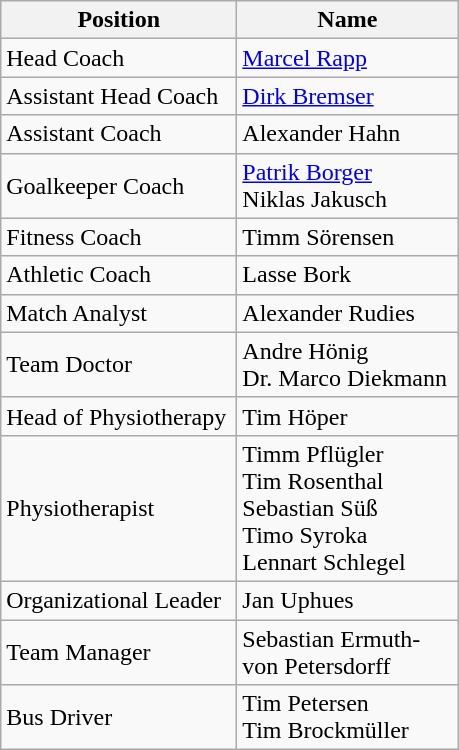<table class="wikitable" style="text-align:left;">
<tr>
<th style="width:150px;">Position</th>
<th style="width:140px;">Name</th>
</tr>
<tr>
<td>Head Coach</td>
<td><a href='#'>Marcel Rapp</a></td>
</tr>
<tr>
<td>Assistant Head Coach</td>
<td><a href='#'>Dirk Bremser</a></td>
</tr>
<tr>
<td>Assistant Coach</td>
<td>Alexander Hahn</td>
</tr>
<tr>
<td>Goalkeeper Coach</td>
<td><a href='#'>Patrik Borger</a> <br> Niklas Jakusch</td>
</tr>
<tr>
<td>Fitness Coach</td>
<td>Timm Sörensen</td>
</tr>
<tr>
<td>Athletic Coach</td>
<td>Lasse Bork</td>
</tr>
<tr>
<td>Match Analyst</td>
<td>Alexander Rudies</td>
</tr>
<tr>
<td>Team Doctor</td>
<td>Andre Hönig <br> Dr. Marco Diekmann</td>
</tr>
<tr>
<td>Head of Physiotherapy</td>
<td>Tim Höper</td>
</tr>
<tr>
<td>Physiotherapist</td>
<td>Timm Pflügler <br> Tim Rosenthal <br> Sebastian Süß <br> Timo Syroka <br> Lennart Schlegel</td>
</tr>
<tr>
<td>Organizational Leader</td>
<td>Jan Uphues</td>
</tr>
<tr>
<td>Team Manager</td>
<td>Sebastian Ermuth-von Petersdorff</td>
</tr>
<tr>
<td>Bus Driver</td>
<td>Tim Petersen <br> Tim Brockmüller</td>
</tr>
</table>
